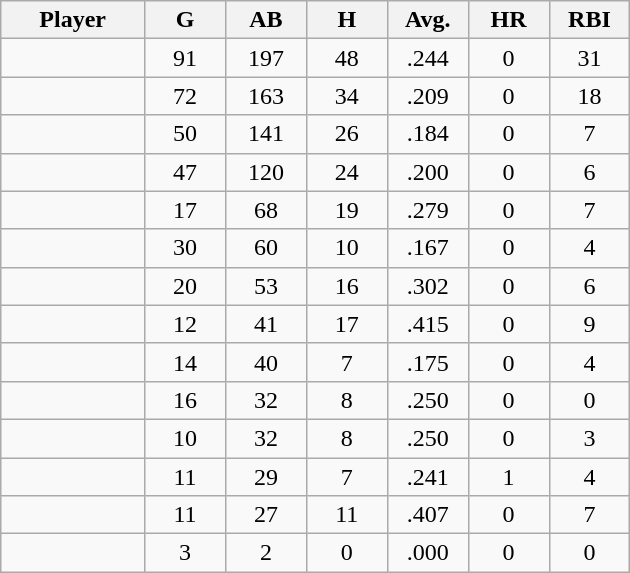<table class="wikitable sortable">
<tr>
<th bgcolor="#DDDDFF" width="16%">Player</th>
<th bgcolor="#DDDDFF" width="9%">G</th>
<th bgcolor="#DDDDFF" width="9%">AB</th>
<th bgcolor="#DDDDFF" width="9%">H</th>
<th bgcolor="#DDDDFF" width="9%">Avg.</th>
<th bgcolor="#DDDDFF" width="9%">HR</th>
<th bgcolor="#DDDDFF" width="9%">RBI</th>
</tr>
<tr align="center">
<td></td>
<td>91</td>
<td>197</td>
<td>48</td>
<td>.244</td>
<td>0</td>
<td>31</td>
</tr>
<tr align="center">
<td></td>
<td>72</td>
<td>163</td>
<td>34</td>
<td>.209</td>
<td>0</td>
<td>18</td>
</tr>
<tr align="center">
<td></td>
<td>50</td>
<td>141</td>
<td>26</td>
<td>.184</td>
<td>0</td>
<td>7</td>
</tr>
<tr align="center">
<td></td>
<td>47</td>
<td>120</td>
<td>24</td>
<td>.200</td>
<td>0</td>
<td>6</td>
</tr>
<tr align="center">
<td></td>
<td>17</td>
<td>68</td>
<td>19</td>
<td>.279</td>
<td>0</td>
<td>7</td>
</tr>
<tr align="center">
<td></td>
<td>30</td>
<td>60</td>
<td>10</td>
<td>.167</td>
<td>0</td>
<td>4</td>
</tr>
<tr align="center">
<td></td>
<td>20</td>
<td>53</td>
<td>16</td>
<td>.302</td>
<td>0</td>
<td>6</td>
</tr>
<tr align="center">
<td></td>
<td>12</td>
<td>41</td>
<td>17</td>
<td>.415</td>
<td>0</td>
<td>9</td>
</tr>
<tr align="center">
<td></td>
<td>14</td>
<td>40</td>
<td>7</td>
<td>.175</td>
<td>0</td>
<td>4</td>
</tr>
<tr align="center">
<td></td>
<td>16</td>
<td>32</td>
<td>8</td>
<td>.250</td>
<td>0</td>
<td>0</td>
</tr>
<tr align="center">
<td></td>
<td>10</td>
<td>32</td>
<td>8</td>
<td>.250</td>
<td>0</td>
<td>3</td>
</tr>
<tr align="center">
<td></td>
<td>11</td>
<td>29</td>
<td>7</td>
<td>.241</td>
<td>1</td>
<td>4</td>
</tr>
<tr align="center">
<td></td>
<td>11</td>
<td>27</td>
<td>11</td>
<td>.407</td>
<td>0</td>
<td>7</td>
</tr>
<tr align="center">
<td></td>
<td>3</td>
<td>2</td>
<td>0</td>
<td>.000</td>
<td>0</td>
<td>0</td>
</tr>
</table>
